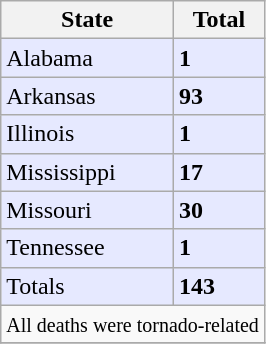<table class="wikitable" style="margin:0 0 0.5em 1em;float:left;">
<tr>
<th><strong>State</strong></th>
<th><strong>Total</strong></th>
</tr>
<tr>
<td rowspan=1 bgcolor="#e6e9ff">Alabama</td>
<td rowspan=1 bgcolor="#e6e9ff"><strong>1</strong></td>
</tr>
<tr>
<td rowspan=1 bgcolor="#e6e9ff">Arkansas</td>
<td rowspan=1 bgcolor="#e6e9ff"><strong>93</strong></td>
</tr>
<tr>
<td rowspan=1 bgcolor="#e6e9ff">Illinois</td>
<td rowspan=1 bgcolor="#e6e9ff"><strong>1</strong></td>
</tr>
<tr>
<td rowspan=1 bgcolor="#e6e9ff">Mississippi</td>
<td rowspan=1 bgcolor="#e6e9ff"><strong>17</strong></td>
</tr>
<tr>
<td rowspan=1 bgcolor="#e6e9ff">Missouri</td>
<td rowspan=1 bgcolor="#e6e9ff"><strong>30</strong></td>
</tr>
<tr>
<td rowspan=1 bgcolor="#e6e9ff">Tennessee</td>
<td rowspan=1 bgcolor="#e6e9ff"><strong>1</strong></td>
</tr>
<tr>
<td bgcolor="#e6e9ff">Totals</td>
<td bgcolor="#e6e9ff"><strong>143</strong></td>
</tr>
<tr>
<td colspan=2 align=center><small>All deaths were tornado-related</small></td>
</tr>
<tr>
</tr>
</table>
